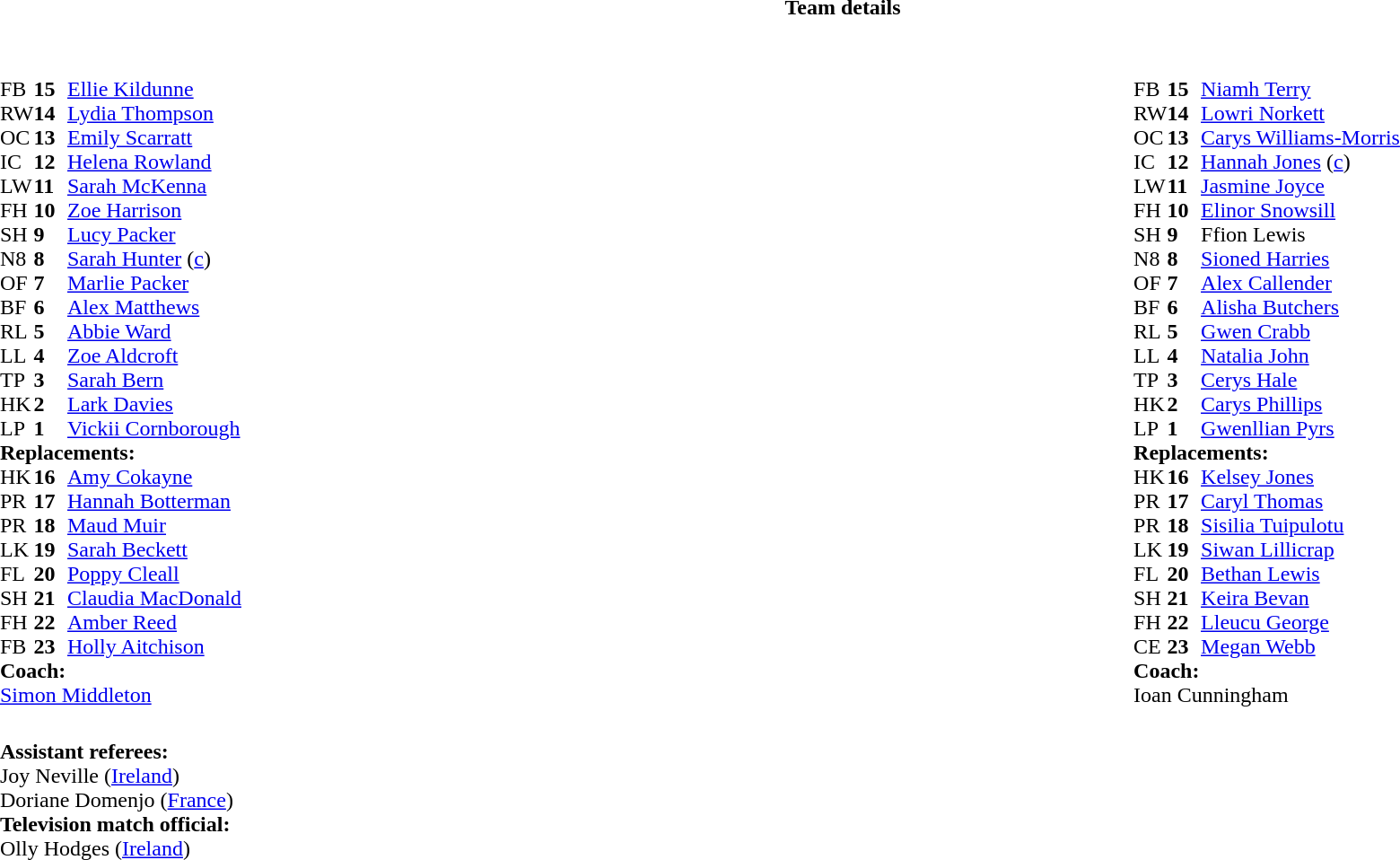<table class="collapsible collapsed" border="0" style="width:100%">
<tr>
<th>Team details</th>
</tr>
<tr>
<td><br><table style="width:100%">
<tr>
<td style="vertical-align:top;width:50%"><br><table cellspacing="0" cellpadding="0">
<tr>
<th width="25"></th>
<th width="25"></th>
</tr>
<tr>
<td>FB</td>
<td><strong>15</strong></td>
<td><a href='#'>Ellie Kildunne</a></td>
</tr>
<tr>
<td>RW</td>
<td><strong>14</strong></td>
<td><a href='#'>Lydia Thompson</a></td>
</tr>
<tr>
<td>OC</td>
<td><strong>13</strong></td>
<td><a href='#'>Emily Scarratt</a></td>
<td></td>
<td></td>
</tr>
<tr>
<td>IC</td>
<td><strong>12</strong></td>
<td><a href='#'>Helena Rowland</a></td>
<td></td>
<td></td>
</tr>
<tr>
<td>LW</td>
<td><strong>11</strong></td>
<td><a href='#'>Sarah McKenna</a></td>
</tr>
<tr>
<td>FH</td>
<td><strong>10</strong></td>
<td><a href='#'>Zoe Harrison</a></td>
<td></td>
<td></td>
</tr>
<tr>
<td>SH</td>
<td><strong>9</strong></td>
<td><a href='#'>Lucy Packer</a></td>
<td></td>
<td></td>
</tr>
<tr>
<td>N8</td>
<td><strong>8</strong></td>
<td><a href='#'>Sarah Hunter</a> (<a href='#'>c</a>)</td>
<td></td>
<td></td>
</tr>
<tr>
<td>OF</td>
<td><strong>7</strong></td>
<td><a href='#'>Marlie Packer</a></td>
<td></td>
<td></td>
</tr>
<tr>
<td>BF</td>
<td><strong>6</strong></td>
<td><a href='#'>Alex Matthews</a></td>
</tr>
<tr>
<td>RL</td>
<td><strong>5</strong></td>
<td><a href='#'>Abbie Ward</a></td>
</tr>
<tr>
<td>LL</td>
<td><strong>4</strong></td>
<td><a href='#'>Zoe Aldcroft</a></td>
</tr>
<tr>
<td>TP</td>
<td><strong>3</strong></td>
<td><a href='#'>Sarah Bern</a></td>
<td></td>
<td></td>
</tr>
<tr>
<td>HK</td>
<td><strong>2</strong></td>
<td><a href='#'>Lark Davies</a></td>
<td></td>
<td></td>
</tr>
<tr>
<td>LP</td>
<td><strong>1</strong></td>
<td><a href='#'>Vickii Cornborough</a></td>
<td></td>
<td></td>
</tr>
<tr>
<td colspan="3"><strong>Replacements:</strong></td>
</tr>
<tr>
<td>HK</td>
<td><strong>16</strong></td>
<td><a href='#'>Amy Cokayne</a></td>
<td></td>
<td></td>
</tr>
<tr>
<td>PR</td>
<td><strong>17</strong></td>
<td><a href='#'>Hannah Botterman</a></td>
<td></td>
<td></td>
</tr>
<tr>
<td>PR</td>
<td><strong>18</strong></td>
<td><a href='#'>Maud Muir</a></td>
<td></td>
<td></td>
</tr>
<tr>
<td>LK</td>
<td><strong>19</strong></td>
<td><a href='#'>Sarah Beckett</a></td>
<td></td>
<td></td>
</tr>
<tr>
<td>FL</td>
<td><strong>20</strong></td>
<td><a href='#'>Poppy Cleall</a></td>
<td></td>
<td></td>
</tr>
<tr>
<td>SH</td>
<td><strong>21</strong></td>
<td><a href='#'>Claudia MacDonald</a></td>
<td></td>
<td></td>
</tr>
<tr>
<td>FH</td>
<td><strong>22</strong></td>
<td><a href='#'>Amber Reed</a></td>
<td></td>
<td></td>
</tr>
<tr>
<td>FB</td>
<td><strong>23</strong></td>
<td><a href='#'>Holly Aitchison</a></td>
<td></td>
<td></td>
</tr>
<tr>
<td colspan="3"><strong>Coach:</strong></td>
</tr>
<tr>
<td colspan="3"><a href='#'>Simon Middleton</a></td>
</tr>
</table>
</td>
<td style="vertical-align:top"></td>
<td style="vertical-align:top;width:50%"><br><table cellspacing="0" cellpadding="0" style="margin:auto">
<tr>
<th width="25"></th>
<th width="25"></th>
</tr>
<tr>
<td>FB</td>
<td><strong>15</strong></td>
<td><a href='#'>Niamh Terry</a></td>
<td></td>
<td></td>
</tr>
<tr>
<td>RW</td>
<td><strong>14</strong></td>
<td><a href='#'>Lowri Norkett</a></td>
</tr>
<tr>
<td>OC</td>
<td><strong>13</strong></td>
<td><a href='#'>Carys Williams-Morris</a></td>
</tr>
<tr>
<td>IC</td>
<td><strong>12</strong></td>
<td><a href='#'>Hannah Jones</a> (<a href='#'>c</a>)</td>
</tr>
<tr>
<td>LW</td>
<td><strong>11</strong></td>
<td><a href='#'>Jasmine Joyce</a></td>
</tr>
<tr>
<td>FH</td>
<td><strong>10</strong></td>
<td><a href='#'>Elinor Snowsill</a></td>
<td></td>
<td></td>
</tr>
<tr>
<td>SH</td>
<td><strong>9</strong></td>
<td>Ffion Lewis</td>
<td></td>
<td></td>
</tr>
<tr>
<td>N8</td>
<td><strong>8</strong></td>
<td><a href='#'>Sioned Harries</a></td>
<td></td>
<td></td>
</tr>
<tr>
<td>OF</td>
<td><strong>7</strong></td>
<td><a href='#'>Alex Callender</a></td>
</tr>
<tr>
<td>BF</td>
<td><strong>6</strong></td>
<td><a href='#'>Alisha Butchers</a></td>
</tr>
<tr>
<td>RL</td>
<td><strong>5</strong></td>
<td><a href='#'>Gwen Crabb</a></td>
</tr>
<tr>
<td>LL</td>
<td><strong>4</strong></td>
<td><a href='#'>Natalia John</a></td>
<td></td>
<td></td>
</tr>
<tr>
<td>TP</td>
<td><strong>3</strong></td>
<td><a href='#'>Cerys Hale</a></td>
<td></td>
<td></td>
</tr>
<tr>
<td>HK</td>
<td><strong>2</strong></td>
<td><a href='#'>Carys Phillips</a></td>
<td></td>
<td></td>
</tr>
<tr>
<td>LP</td>
<td><strong>1</strong></td>
<td><a href='#'>Gwenllian Pyrs</a></td>
</tr>
<tr>
<td colspan="3"><strong>Replacements:</strong></td>
</tr>
<tr>
<td>HK</td>
<td><strong>16</strong></td>
<td><a href='#'>Kelsey Jones</a></td>
<td></td>
<td></td>
</tr>
<tr>
<td>PR</td>
<td><strong>17</strong></td>
<td><a href='#'>Caryl Thomas</a></td>
</tr>
<tr>
<td>PR</td>
<td><strong>18</strong></td>
<td><a href='#'>Sisilia Tuipulotu</a></td>
<td></td>
<td></td>
</tr>
<tr>
<td>LK</td>
<td><strong>19</strong></td>
<td><a href='#'>Siwan Lillicrap</a></td>
<td></td>
<td></td>
</tr>
<tr>
<td>FL</td>
<td><strong>20</strong></td>
<td><a href='#'>Bethan Lewis</a></td>
<td></td>
<td></td>
</tr>
<tr>
<td>SH</td>
<td><strong>21</strong></td>
<td><a href='#'>Keira Bevan</a></td>
<td></td>
<td></td>
</tr>
<tr>
<td>FH</td>
<td><strong>22</strong></td>
<td><a href='#'>Lleucu George</a></td>
<td></td>
<td></td>
</tr>
<tr>
<td>CE</td>
<td><strong>23</strong></td>
<td><a href='#'>Megan Webb</a></td>
<td></td>
<td></td>
</tr>
<tr>
<td colspan="3"><strong>Coach:</strong></td>
</tr>
<tr>
<td colspan="3">Ioan Cunningham</td>
</tr>
</table>
</td>
</tr>
</table>
<table style="width:100%">
<tr>
<td><br><strong>Assistant referees:</strong>
<br>Joy Neville (<a href='#'>Ireland</a>)
<br>Doriane Domenjo (<a href='#'>France</a>)
<br><strong>Television match official:</strong>
<br>Olly Hodges (<a href='#'>Ireland</a>)</td>
</tr>
</table>
</td>
</tr>
</table>
